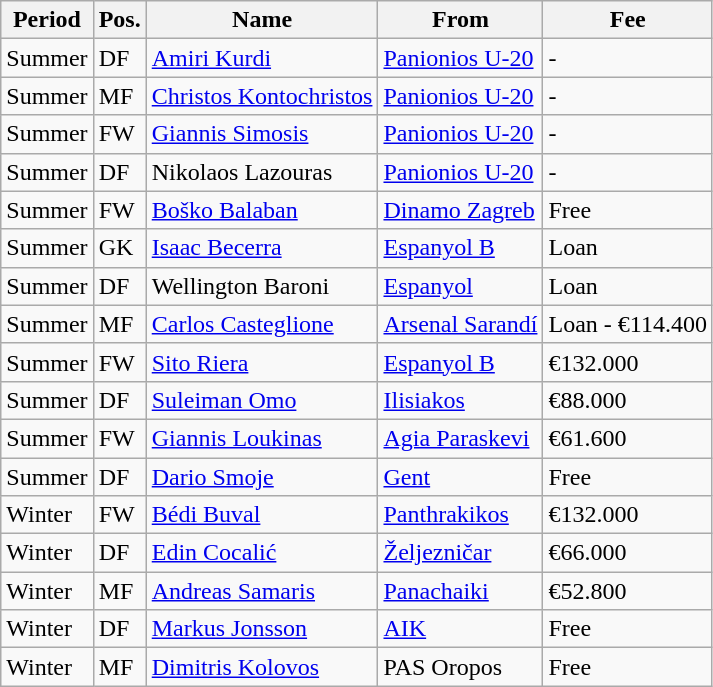<table class="wikitable">
<tr>
<th>Period</th>
<th>Pos.</th>
<th>Name</th>
<th>From</th>
<th>Fee</th>
</tr>
<tr>
<td>Summer</td>
<td>DF</td>
<td> <a href='#'>Amiri Kurdi</a></td>
<td> <a href='#'>Panionios U-20</a></td>
<td>-</td>
</tr>
<tr>
<td>Summer</td>
<td>MF</td>
<td> <a href='#'>Christos Kontochristos</a></td>
<td> <a href='#'>Panionios U-20</a></td>
<td>-</td>
</tr>
<tr>
<td>Summer</td>
<td>FW</td>
<td> <a href='#'>Giannis Simosis</a></td>
<td> <a href='#'>Panionios U-20</a></td>
<td>-</td>
</tr>
<tr>
<td>Summer</td>
<td>DF</td>
<td> Nikolaos Lazouras</td>
<td> <a href='#'>Panionios U-20</a></td>
<td>-</td>
</tr>
<tr>
<td>Summer</td>
<td>FW</td>
<td> <a href='#'>Boško Balaban</a></td>
<td> <a href='#'>Dinamo Zagreb</a></td>
<td>Free</td>
</tr>
<tr>
<td>Summer</td>
<td>GK</td>
<td> <a href='#'>Isaac Becerra</a></td>
<td> <a href='#'>Espanyol B</a></td>
<td>Loan</td>
</tr>
<tr>
<td>Summer</td>
<td>DF</td>
<td> Wellington Baroni</td>
<td> <a href='#'>Espanyol</a></td>
<td>Loan</td>
</tr>
<tr>
<td>Summer</td>
<td>MF</td>
<td>     <a href='#'>Carlos Casteglione</a></td>
<td>     <a href='#'>Arsenal Sarandí</a></td>
<td>Loan - €114.400</td>
</tr>
<tr>
<td>Summer</td>
<td>FW</td>
<td> <a href='#'>Sito Riera</a></td>
<td> <a href='#'>Espanyol B</a></td>
<td>€132.000</td>
</tr>
<tr>
<td>Summer</td>
<td>DF</td>
<td> <a href='#'>Suleiman Omo</a></td>
<td>   <a href='#'>Ilisiakos</a></td>
<td>€88.000</td>
</tr>
<tr>
<td>Summer</td>
<td>FW</td>
<td>   <a href='#'>Giannis Loukinas</a></td>
<td>   <a href='#'>Agia Paraskevi</a></td>
<td>€61.600</td>
</tr>
<tr>
<td>Summer</td>
<td>DF</td>
<td>   <a href='#'>Dario Smoje</a></td>
<td>   <a href='#'>Gent</a></td>
<td>Free</td>
</tr>
<tr>
<td>Winter</td>
<td>FW</td>
<td>    <a href='#'>Bédi Buval</a></td>
<td>   <a href='#'>Panthrakikos</a></td>
<td>€132.000</td>
</tr>
<tr>
<td>Winter</td>
<td>DF</td>
<td>   <a href='#'>Edin Cocalić</a></td>
<td>   <a href='#'>Željezničar</a></td>
<td>€66.000</td>
</tr>
<tr>
<td>Winter</td>
<td>MF</td>
<td>   <a href='#'>Andreas Samaris</a></td>
<td>   <a href='#'>Panachaiki</a></td>
<td>€52.800</td>
</tr>
<tr>
<td>Winter</td>
<td>DF</td>
<td>   <a href='#'>Markus Jonsson</a></td>
<td>   <a href='#'>AIK</a></td>
<td>Free</td>
</tr>
<tr>
<td>Winter</td>
<td>MF</td>
<td>   <a href='#'>Dimitris Kolovos</a></td>
<td>   PAS Oropos</td>
<td>Free</td>
</tr>
</table>
